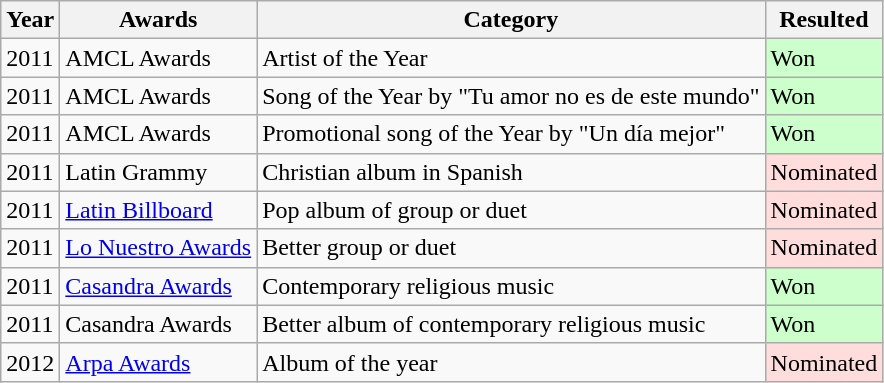<table class="wikitable" style="margin-bottom: 10px;">
<tr>
<th>Year</th>
<th>Awards</th>
<th>Category</th>
<th>Resulted</th>
</tr>
<tr>
<td>2011</td>
<td>AMCL Awards</td>
<td>Artist of the Year</td>
<td bgcolor="#ccffcc">Won</td>
</tr>
<tr>
<td>2011</td>
<td>AMCL Awards</td>
<td>Song of the Year by "Tu amor no es de este mundo"</td>
<td bgcolor="#ccffcc">Won</td>
</tr>
<tr>
<td>2011</td>
<td>AMCL Awards</td>
<td>Promotional song of the Year by "Un día mejor"</td>
<td bgcolor="#ccffcc">Won</td>
</tr>
<tr>
<td>2011</td>
<td>Latin Grammy</td>
<td>Christian album in Spanish</td>
<td bgcolor="#ffdddd">Nominated</td>
</tr>
<tr>
<td>2011</td>
<td><a href='#'>Latin Billboard</a></td>
<td>Pop album of group or duet</td>
<td bgcolor="#ffdddd">Nominated</td>
</tr>
<tr>
<td>2011</td>
<td><a href='#'>Lo Nuestro Awards</a></td>
<td>Better group or duet</td>
<td bgcolor="#ffdddd">Nominated</td>
</tr>
<tr>
<td>2011</td>
<td><a href='#'>Casandra Awards</a></td>
<td>Contemporary religious music</td>
<td bgcolor="#ccffcc">Won</td>
</tr>
<tr>
<td>2011</td>
<td>Casandra Awards<br></td>
<td>Better album of contemporary religious music</td>
<td bgcolor="#ccffcc">Won</td>
</tr>
<tr>
<td>2012</td>
<td><a href='#'>Arpa Awards</a></td>
<td>Album of the year</td>
<td bgcolor="#ffdddd">Nominated</td>
</tr>
</table>
